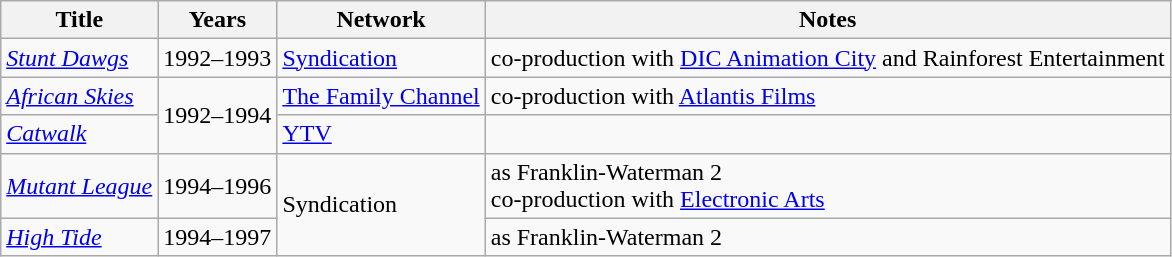<table class="wikitable sortable">
<tr>
<th>Title</th>
<th>Years</th>
<th>Network</th>
<th>Notes</th>
</tr>
<tr>
<td><em><a href='#'>Stunt Dawgs</a></em></td>
<td>1992–1993</td>
<td><a href='#'>Syndication</a></td>
<td>co-production with <a href='#'>DIC Animation City</a> and Rainforest Entertainment</td>
</tr>
<tr>
<td><em><a href='#'>African Skies</a></em></td>
<td rowspan="2">1992–1994</td>
<td><a href='#'>The Family Channel</a></td>
<td>co-production with <a href='#'>Atlantis Films</a></td>
</tr>
<tr>
<td><em><a href='#'>Catwalk</a></em></td>
<td><a href='#'>YTV</a></td>
<td></td>
</tr>
<tr>
<td><em><a href='#'>Mutant League</a></em></td>
<td>1994–1996</td>
<td rowspan="2">Syndication</td>
<td>as Franklin-Waterman 2<br>co-production with <a href='#'>Electronic Arts</a></td>
</tr>
<tr>
<td><em><a href='#'>High Tide</a></em></td>
<td>1994–1997</td>
<td>as Franklin-Waterman 2</td>
</tr>
</table>
